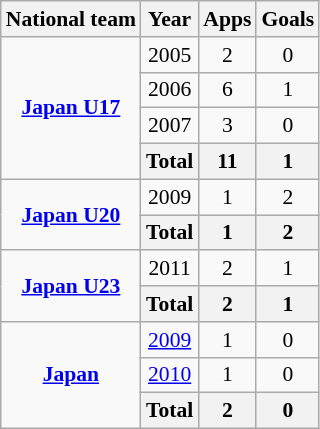<table class="wikitable" style="font-size:90%; text-align: center">
<tr>
<th>National team</th>
<th>Year</th>
<th>Apps</th>
<th>Goals</th>
</tr>
<tr>
<td rowspan="4"><strong><a href='#'>Japan U17</a></strong></td>
<td>2005</td>
<td>2</td>
<td>0</td>
</tr>
<tr>
<td>2006</td>
<td>6</td>
<td>1</td>
</tr>
<tr>
<td>2007</td>
<td>3</td>
<td>0</td>
</tr>
<tr>
<th colspan=1>Total</th>
<th>11</th>
<th>1</th>
</tr>
<tr>
<td rowspan="2"><strong><a href='#'>Japan U20</a></strong></td>
<td>2009</td>
<td>1</td>
<td>2</td>
</tr>
<tr>
<th colspan=1>Total</th>
<th>1</th>
<th>2</th>
</tr>
<tr>
<td rowspan="2"><strong><a href='#'>Japan U23</a></strong></td>
<td>2011</td>
<td>2</td>
<td>1</td>
</tr>
<tr>
<th colspan=1>Total</th>
<th>2</th>
<th>1</th>
</tr>
<tr>
<td rowspan="3"><strong><a href='#'>Japan</a></strong></td>
<td><a href='#'>2009</a></td>
<td>1</td>
<td>0</td>
</tr>
<tr>
<td><a href='#'>2010</a></td>
<td>1</td>
<td>0</td>
</tr>
<tr>
<th colspan=1>Total</th>
<th>2</th>
<th>0</th>
</tr>
</table>
